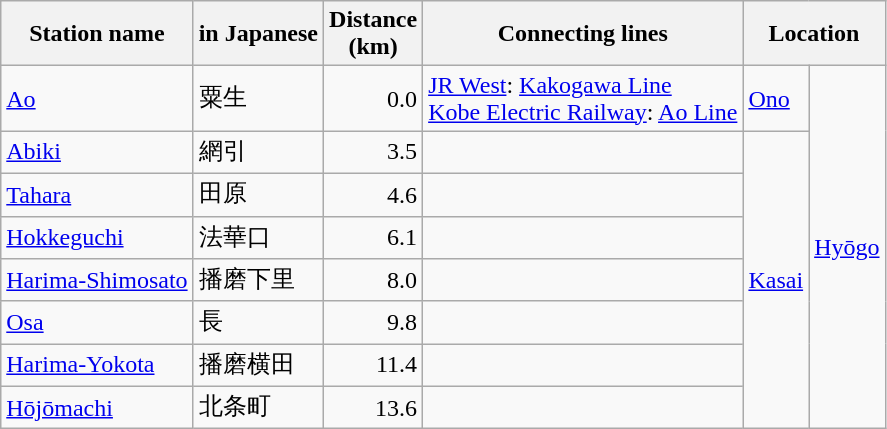<table class="wikitable" rules="all">
<tr>
<th>Station name</th>
<th>in Japanese</th>
<th>Distance<br>(km)</th>
<th>Connecting lines</th>
<th colspan="2">Location</th>
</tr>
<tr>
<td><a href='#'>Ao</a></td>
<td>粟生</td>
<td style="text-align:right;">0.0</td>
<td><a href='#'>JR West</a>: <a href='#'>Kakogawa Line</a><br><a href='#'>Kobe Electric Railway</a>: <a href='#'>Ao Line</a></td>
<td><a href='#'>Ono</a></td>
<td rowspan="8" style="text-align:center; width:1.5em;"><a href='#'>Hyōgo</a></td>
</tr>
<tr>
<td><a href='#'>Abiki</a></td>
<td>網引</td>
<td style="text-align:right;">3.5</td>
<td> </td>
<td rowspan="7"><a href='#'>Kasai</a></td>
</tr>
<tr>
<td><a href='#'>Tahara</a></td>
<td>田原</td>
<td style="text-align:right;">4.6</td>
<td> </td>
</tr>
<tr>
<td><a href='#'>Hokkeguchi</a></td>
<td>法華口</td>
<td style="text-align:right;">6.1</td>
<td> </td>
</tr>
<tr>
<td><a href='#'>Harima-Shimosato</a></td>
<td>播磨下里</td>
<td style="text-align:right;">8.0</td>
<td> </td>
</tr>
<tr>
<td><a href='#'>Osa</a></td>
<td>長</td>
<td style="text-align:right;">9.8</td>
<td> </td>
</tr>
<tr>
<td><a href='#'>Harima-Yokota</a></td>
<td>播磨横田</td>
<td style="text-align:right;">11.4</td>
<td> </td>
</tr>
<tr>
<td><a href='#'>Hōjōmachi</a></td>
<td>北条町</td>
<td style="text-align:right;">13.6</td>
<td> </td>
</tr>
</table>
